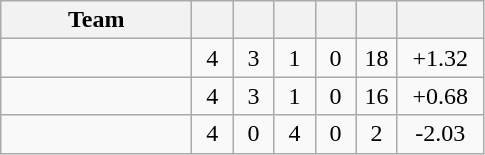<table class="wikitable" style="text-align:center;">
<tr>
<th width="120">Team</th>
<th width="20"></th>
<th width="20"></th>
<th width="20"></th>
<th width="20"></th>
<th width="20"></th>
<th width="50"><a href='#'></a></th>
</tr>
<tr>
<td align=left></td>
<td>4</td>
<td>3</td>
<td>1</td>
<td>0</td>
<td>18</td>
<td>+1.32</td>
</tr>
<tr>
<td align=left></td>
<td>4</td>
<td>3</td>
<td>1</td>
<td>0</td>
<td>16</td>
<td>+0.68</td>
</tr>
<tr>
<td align=left></td>
<td>4</td>
<td>0</td>
<td>4</td>
<td>0</td>
<td>2</td>
<td>-2.03</td>
</tr>
</table>
